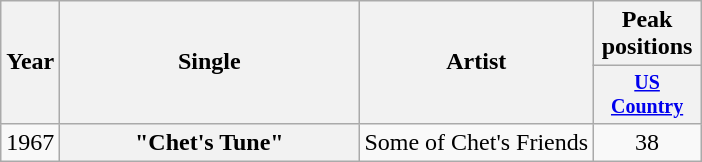<table class="wikitable plainrowheaders" style="text-align:center;">
<tr>
<th rowspan="2">Year</th>
<th rowspan="2" style="width:12em;">Single</th>
<th rowspan="2">Artist</th>
<th>Peak positions</th>
</tr>
<tr style="font-size:smaller;">
<th width="65"><a href='#'>US Country</a><br></th>
</tr>
<tr>
<td>1967</td>
<th scope="row">"Chet's Tune"</th>
<td>Some of Chet's Friends</td>
<td>38</td>
</tr>
</table>
